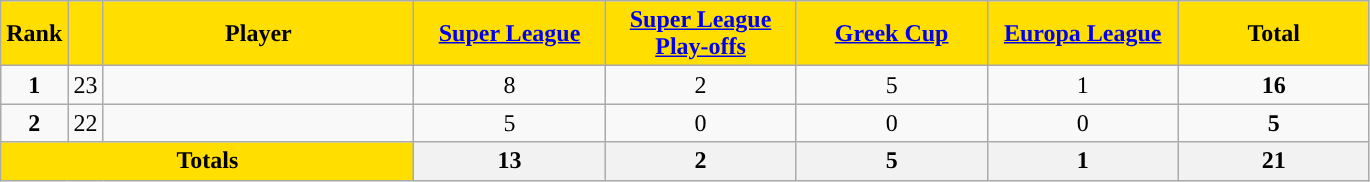<table class="wikitable sortable" style="text-align:center">
<tr>
<th style="background:#FFDE00">Rank</th>
<th style="background:#FFDE00"></th>
<th width=200 style="background:#FFDE00">Player</th>
<th width=120 style="background:#FFDE00"><a href='#'>Super League</a></th>
<th width=120 style="background:#FFDE00"><a href='#'>Super League Play-offs</a></th>
<th width=120 style="background:#FFDE00"><a href='#'>Greek Cup</a></th>
<th width=120 style="background:#FFDE00"><a href='#'>Europa League</a></th>
<th width=120 style="background:#FFDE00">Total</th>
</tr>
<tr>
<td><strong>1</strong></td>
<td>23</td>
<td align=left></td>
<td>8</td>
<td>2</td>
<td>5</td>
<td>1</td>
<td><strong>16</strong></td>
</tr>
<tr>
<td><strong>2</strong></td>
<td>22</td>
<td align=left></td>
<td>5</td>
<td>0</td>
<td>0</td>
<td>0</td>
<td><strong>5</strong></td>
</tr>
<tr class="sortbottom">
<th colspan=3 style="background:#FFDE00"><strong>Totals</strong></th>
<th><strong>13</strong></th>
<th><strong> 2</strong></th>
<th><strong> 5</strong></th>
<th><strong> 1</strong></th>
<th><strong>21</strong></th>
</tr>
</table>
